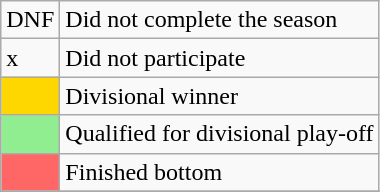<table class="wikitable">
<tr>
<td>DNF</td>
<td>Did not complete the season</td>
</tr>
<tr>
<td>x</td>
<td>Did not participate</td>
</tr>
<tr>
<td style="background-color:gold"></td>
<td>Divisional winner</td>
</tr>
<tr>
<td style="background-color:#90ee90"></td>
<td>Qualified for divisional play-off</td>
</tr>
<tr>
<td style="background-color:#FF6666"></td>
<td>Finished bottom</td>
</tr>
<tr>
</tr>
</table>
